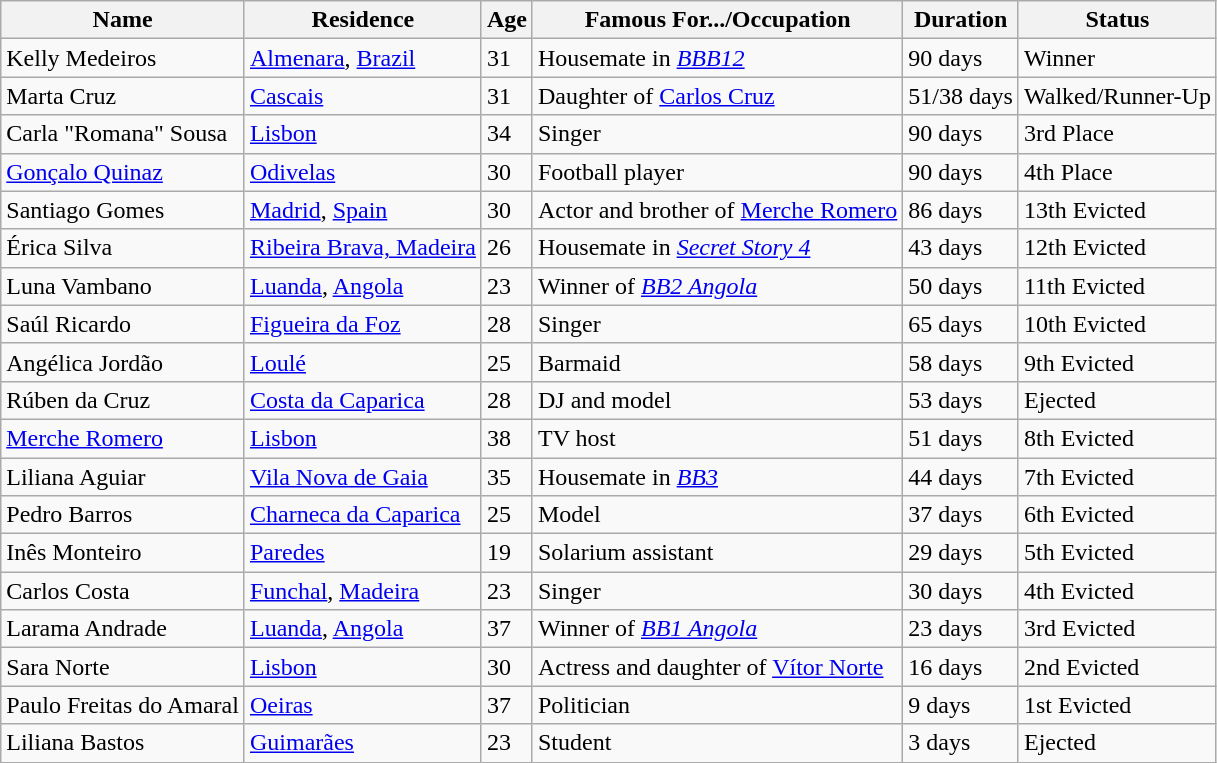<table class=wikitable>
<tr>
<th>Name</th>
<th>Residence</th>
<th>Age</th>
<th>Famous For.../Occupation</th>
<th>Duration</th>
<th>Status</th>
</tr>
<tr>
<td>Kelly Medeiros</td>
<td><a href='#'>Almenara</a>, <a href='#'>Brazil</a></td>
<td>31</td>
<td>Housemate in <em><a href='#'>BBB12</a></em></td>
<td>90 days</td>
<td>Winner</td>
</tr>
<tr>
<td>Marta Cruz</td>
<td><a href='#'>Cascais</a></td>
<td>31</td>
<td>Daughter of <a href='#'>Carlos Cruz</a></td>
<td>51/38 days</td>
<td>Walked/Runner-Up</td>
</tr>
<tr>
<td>Carla "Romana" Sousa</td>
<td><a href='#'>Lisbon</a></td>
<td>34</td>
<td>Singer</td>
<td>90 days</td>
<td>3rd Place</td>
</tr>
<tr>
<td><a href='#'>Gonçalo Quinaz</a></td>
<td><a href='#'>Odivelas</a></td>
<td>30</td>
<td>Football player</td>
<td>90 days</td>
<td>4th Place</td>
</tr>
<tr>
<td>Santiago Gomes</td>
<td><a href='#'>Madrid</a>, <a href='#'>Spain</a></td>
<td>30</td>
<td>Actor and brother of <a href='#'>Merche Romero</a></td>
<td>86 days</td>
<td>13th Evicted</td>
</tr>
<tr>
<td>Érica Silva</td>
<td><a href='#'>Ribeira Brava, Madeira</a></td>
<td>26</td>
<td>Housemate in <em><a href='#'>Secret Story 4</a></em></td>
<td>43 days</td>
<td>12th Evicted</td>
</tr>
<tr>
<td>Luna Vambano</td>
<td><a href='#'>Luanda</a>, <a href='#'>Angola</a></td>
<td>23</td>
<td>Winner of <em><a href='#'>BB2 Angola</a></em></td>
<td>50 days</td>
<td>11th Evicted</td>
</tr>
<tr>
<td>Saúl Ricardo</td>
<td><a href='#'>Figueira da Foz</a></td>
<td>28</td>
<td>Singer</td>
<td>65 days</td>
<td>10th Evicted</td>
</tr>
<tr>
<td>Angélica Jordão</td>
<td><a href='#'>Loulé</a></td>
<td>25</td>
<td>Barmaid</td>
<td>58 days</td>
<td>9th Evicted</td>
</tr>
<tr>
<td>Rúben da Cruz</td>
<td><a href='#'>Costa da Caparica</a></td>
<td>28</td>
<td>DJ and model</td>
<td>53 days</td>
<td>Ejected</td>
</tr>
<tr>
<td><a href='#'>Merche Romero</a></td>
<td><a href='#'>Lisbon</a></td>
<td>38</td>
<td>TV host</td>
<td>51 days</td>
<td>8th Evicted</td>
</tr>
<tr>
<td>Liliana Aguiar</td>
<td><a href='#'>Vila Nova de Gaia</a></td>
<td>35</td>
<td>Housemate in <em><a href='#'>BB3</a></em></td>
<td>44 days</td>
<td>7th Evicted</td>
</tr>
<tr>
<td>Pedro Barros</td>
<td><a href='#'>Charneca da Caparica</a></td>
<td>25</td>
<td>Model</td>
<td>37 days</td>
<td>6th Evicted</td>
</tr>
<tr>
<td>Inês Monteiro</td>
<td><a href='#'>Paredes</a></td>
<td>19</td>
<td>Solarium assistant</td>
<td>29 days</td>
<td>5th Evicted</td>
</tr>
<tr>
<td>Carlos Costa</td>
<td><a href='#'>Funchal</a>, <a href='#'>Madeira</a></td>
<td>23</td>
<td>Singer</td>
<td>30 days</td>
<td>4th Evicted</td>
</tr>
<tr>
<td>Larama Andrade</td>
<td><a href='#'>Luanda</a>, <a href='#'>Angola</a></td>
<td>37</td>
<td>Winner of <em><a href='#'>BB1 Angola</a></em></td>
<td>23 days</td>
<td>3rd Evicted</td>
</tr>
<tr>
<td>Sara Norte</td>
<td><a href='#'>Lisbon</a></td>
<td>30</td>
<td>Actress and daughter of <a href='#'>Vítor Norte</a></td>
<td>16 days</td>
<td>2nd Evicted</td>
</tr>
<tr>
<td>Paulo Freitas do Amaral</td>
<td><a href='#'>Oeiras</a></td>
<td>37</td>
<td>Politician</td>
<td>9 days</td>
<td>1st Evicted</td>
</tr>
<tr>
<td>Liliana Bastos</td>
<td><a href='#'>Guimarães</a></td>
<td>23</td>
<td>Student</td>
<td>3 days</td>
<td>Ejected</td>
</tr>
</table>
